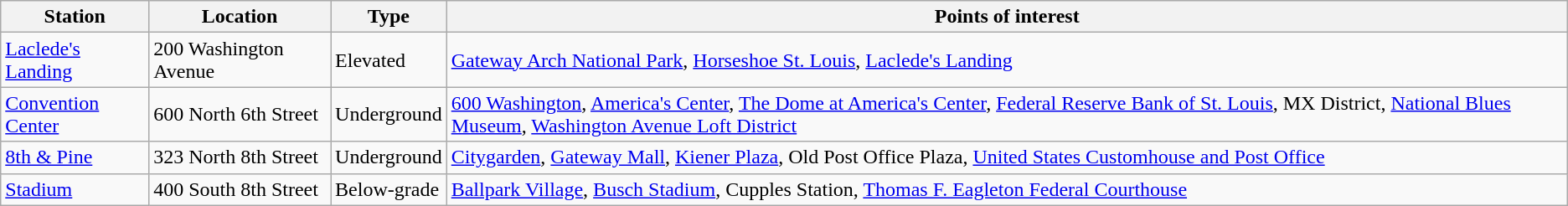<table class="wikitable plainrowheaders">
<tr>
<th>Station</th>
<th>Location</th>
<th>Type</th>
<th>Points of interest</th>
</tr>
<tr>
<td><a href='#'>Laclede's Landing</a></td>
<td>200 Washington Avenue</td>
<td>Elevated </td>
<td><a href='#'>Gateway Arch National Park</a>, <a href='#'>Horseshoe St. Louis</a>, <a href='#'>Laclede's Landing</a></td>
</tr>
<tr>
<td><a href='#'>Convention Center</a></td>
<td>600 North 6th Street</td>
<td>Underground </td>
<td><a href='#'>600 Washington</a>, <a href='#'>America's Center</a>, <a href='#'>The Dome at America's Center</a>, <a href='#'>Federal Reserve Bank of St. Louis</a>, MX District, <a href='#'>National Blues Museum</a>, <a href='#'>Washington Avenue Loft District</a></td>
</tr>
<tr>
<td><a href='#'>8th & Pine</a></td>
<td>323 North 8th Street</td>
<td>Underground </td>
<td><a href='#'>Citygarden</a>, <a href='#'>Gateway Mall</a>, <a href='#'>Kiener Plaza</a>, Old Post Office Plaza, <a href='#'>United States Customhouse and Post Office</a></td>
</tr>
<tr>
<td><a href='#'>Stadium</a></td>
<td>400 South 8th Street</td>
<td>Below-grade </td>
<td><a href='#'>Ballpark Village</a>, <a href='#'>Busch Stadium</a>, Cupples Station, <a href='#'>Thomas F. Eagleton Federal Courthouse</a></td>
</tr>
</table>
